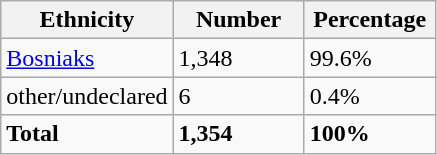<table class="wikitable">
<tr>
<th width="100px">Ethnicity</th>
<th width="80px">Number</th>
<th width="80px">Percentage</th>
</tr>
<tr>
<td><a href='#'>Bosniaks</a></td>
<td>1,348</td>
<td>99.6%</td>
</tr>
<tr>
<td>other/undeclared</td>
<td>6</td>
<td>0.4%</td>
</tr>
<tr>
<td><strong>Total</strong></td>
<td><strong>1,354</strong></td>
<td><strong>100%</strong></td>
</tr>
</table>
